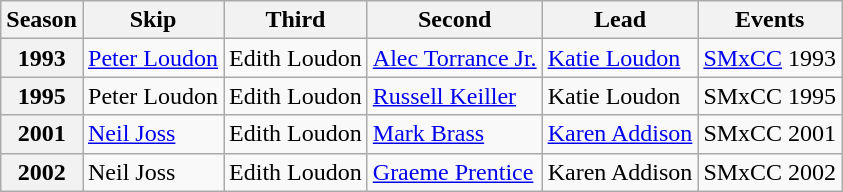<table class="wikitable">
<tr>
<th scope="col">Season</th>
<th scope="col">Skip</th>
<th scope="col">Third</th>
<th scope="col">Second</th>
<th scope="col">Lead</th>
<th scope="col">Events</th>
</tr>
<tr>
<th scope="row">1993</th>
<td><a href='#'>Peter Loudon</a></td>
<td>Edith Loudon</td>
<td><a href='#'>Alec Torrance Jr.</a></td>
<td><a href='#'>Katie Loudon</a></td>
<td><a href='#'>SMxCC</a> 1993 </td>
</tr>
<tr>
<th scope="row">1995</th>
<td>Peter Loudon</td>
<td>Edith Loudon</td>
<td><a href='#'>Russell Keiller</a></td>
<td>Katie Loudon</td>
<td>SMxCC 1995 </td>
</tr>
<tr>
<th scope="row">2001</th>
<td><a href='#'>Neil Joss</a></td>
<td>Edith Loudon</td>
<td><a href='#'>Mark Brass</a></td>
<td><a href='#'>Karen Addison</a></td>
<td>SMxCC 2001 </td>
</tr>
<tr>
<th scope="row">2002</th>
<td>Neil Joss</td>
<td>Edith Loudon</td>
<td><a href='#'>Graeme Prentice</a></td>
<td>Karen Addison</td>
<td>SMxCC 2002 </td>
</tr>
</table>
